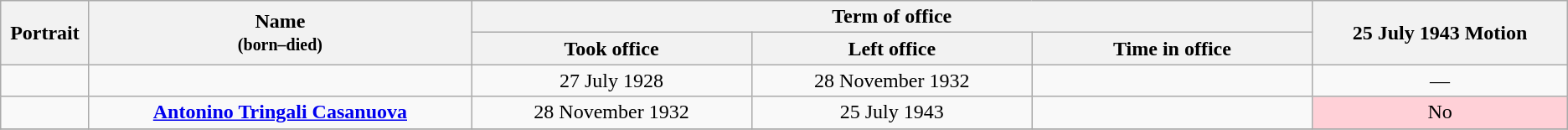<table class="wikitable" style="text-align:center;" style="width=90%">
<tr>
<th width=1% rowspan=2>Portrait</th>
<th width=15% rowspan=2>Name<br><small>(born–died)</small></th>
<th width=30% colspan=3>Term of office</th>
<th width=10% rowspan=2>25 July 1943 Motion</th>
</tr>
<tr style="text-align:center;">
<th width=11%>Took office</th>
<th width=11%>Left office</th>
<th width=11%>Time in office</th>
</tr>
<tr>
<td></td>
<td><strong></strong><br></td>
<td>27 July 1928</td>
<td>28 November 1932</td>
<td></td>
<td align=center>—</td>
</tr>
<tr>
<td></td>
<td><strong><a href='#'>Antonino Tringali Casanuova</a></strong><br></td>
<td>28 November 1932</td>
<td>25 July 1943</td>
<td></td>
<td align=center style="background:#FFD0D7">No</td>
</tr>
<tr>
</tr>
</table>
